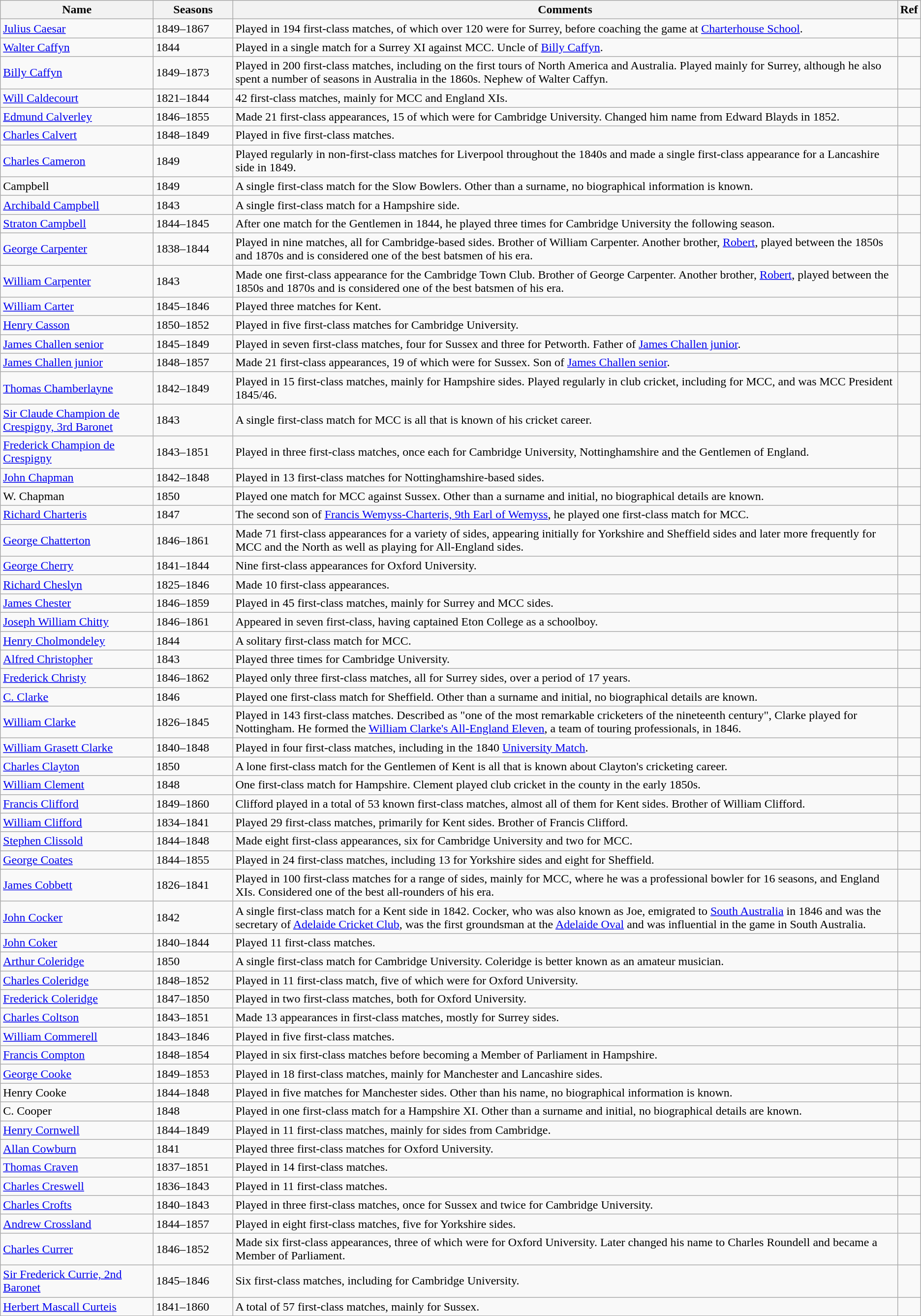<table class="wikitable">
<tr>
<th style="width:200px">Name</th>
<th style="width: 100px">Seasons</th>
<th>Comments</th>
<th>Ref</th>
</tr>
<tr>
<td><a href='#'>Julius Caesar</a></td>
<td>1849–1867</td>
<td>Played in 194 first-class matches, of which over 120 were for Surrey, before coaching the game at <a href='#'>Charterhouse School</a>.</td>
<td></td>
</tr>
<tr>
<td><a href='#'>Walter Caffyn</a></td>
<td>1844</td>
<td>Played in a single match for a Surrey XI against MCC. Uncle of <a href='#'>Billy Caffyn</a>.</td>
<td></td>
</tr>
<tr>
<td><a href='#'>Billy Caffyn</a></td>
<td>1849–1873</td>
<td>Played in 200 first-class matches, including on the first tours of North America and Australia. Played mainly for Surrey, although he also spent a number of seasons in Australia in the 1860s. Nephew of Walter Caffyn.</td>
<td></td>
</tr>
<tr>
<td><a href='#'>Will Caldecourt</a></td>
<td>1821–1844</td>
<td>42 first-class matches, mainly for MCC and England XIs.</td>
<td></td>
</tr>
<tr>
<td><a href='#'>Edmund Calverley</a></td>
<td>1846–1855</td>
<td>Made 21 first-class appearances, 15 of which were for Cambridge University. Changed him name from Edward Blayds in 1852.</td>
<td></td>
</tr>
<tr>
<td><a href='#'>Charles Calvert</a></td>
<td>1848–1849</td>
<td>Played in five first-class matches.</td>
<td></td>
</tr>
<tr>
<td><a href='#'>Charles Cameron</a></td>
<td>1849</td>
<td>Played regularly in non-first-class matches for Liverpool throughout the 1840s and made a single first-class appearance for a Lancashire side in 1849.</td>
<td></td>
</tr>
<tr>
<td>Campbell</td>
<td>1849</td>
<td>A single first-class match for the Slow Bowlers. Other than a surname, no biographical information is known.</td>
<td></td>
</tr>
<tr>
<td><a href='#'>Archibald Campbell</a></td>
<td>1843</td>
<td>A single first-class match for a Hampshire side.</td>
<td></td>
</tr>
<tr>
<td><a href='#'>Straton Campbell</a></td>
<td>1844–1845</td>
<td>After one match for the Gentlemen in 1844, he played three times for Cambridge University the following season.</td>
<td></td>
</tr>
<tr>
<td><a href='#'>George Carpenter</a></td>
<td>1838–1844</td>
<td>Played in nine matches, all for Cambridge-based sides. Brother of William Carpenter. Another brother, <a href='#'>Robert</a>, played between the 1850s and 1870s and is considered one of the best batsmen of his era.</td>
<td></td>
</tr>
<tr>
<td><a href='#'>William Carpenter</a></td>
<td>1843</td>
<td>Made one first-class appearance for the Cambridge Town Club. Brother of George Carpenter. Another brother, <a href='#'>Robert</a>, played between the 1850s and 1870s and is considered one of the best batsmen of his era.</td>
<td></td>
</tr>
<tr>
<td><a href='#'>William Carter</a></td>
<td>1845–1846</td>
<td>Played three matches for Kent.</td>
<td></td>
</tr>
<tr>
<td><a href='#'>Henry Casson</a></td>
<td>1850–1852</td>
<td>Played in five first-class matches for Cambridge University.</td>
<td></td>
</tr>
<tr>
<td><a href='#'>James Challen senior</a></td>
<td>1845–1849</td>
<td>Played in seven first-class matches, four for Sussex and three for Petworth. Father of <a href='#'>James Challen junior</a>.</td>
<td></td>
</tr>
<tr>
<td><a href='#'>James Challen junior</a></td>
<td>1848–1857</td>
<td>Made 21 first-class appearances, 19 of which were for Sussex. Son of <a href='#'>James Challen senior</a>.</td>
<td></td>
</tr>
<tr>
<td><a href='#'>Thomas Chamberlayne</a></td>
<td>1842–1849</td>
<td>Played in 15 first-class matches, mainly for Hampshire sides. Played regularly in club cricket, including for MCC, and was MCC President 1845/46.</td>
<td></td>
</tr>
<tr>
<td><a href='#'>Sir Claude Champion de Crespigny, 3rd Baronet</a></td>
<td>1843</td>
<td>A single first-class match for MCC is all that is known of his cricket career.</td>
<td></td>
</tr>
<tr>
<td><a href='#'>Frederick Champion de Crespigny</a></td>
<td>1843–1851</td>
<td>Played in three first-class matches, once each for Cambridge University, Nottinghamshire and the Gentlemen of England.</td>
<td></td>
</tr>
<tr>
<td><a href='#'>John Chapman</a></td>
<td>1842–1848</td>
<td>Played in 13 first-class matches for Nottinghamshire-based sides.</td>
<td></td>
</tr>
<tr>
<td>W. Chapman</td>
<td>1850</td>
<td>Played one match for MCC against Sussex. Other than a surname and initial, no biographical details are known.</td>
<td></td>
</tr>
<tr>
<td><a href='#'>Richard Charteris</a></td>
<td>1847</td>
<td>The second son of <a href='#'>Francis Wemyss-Charteris, 9th Earl of Wemyss</a>, he played one first-class match for MCC.</td>
<td></td>
</tr>
<tr>
<td><a href='#'>George Chatterton</a></td>
<td>1846–1861</td>
<td>Made 71 first-class appearances for a variety of sides, appearing initially for Yorkshire and Sheffield sides and later more frequently for MCC and the North as well as playing for All-England sides.</td>
<td></td>
</tr>
<tr>
<td><a href='#'>George Cherry</a></td>
<td>1841–1844</td>
<td>Nine first-class appearances for Oxford University.</td>
<td></td>
</tr>
<tr>
<td><a href='#'>Richard Cheslyn</a></td>
<td>1825–1846</td>
<td>Made 10 first-class appearances.</td>
<td></td>
</tr>
<tr>
<td><a href='#'>James Chester</a></td>
<td>1846–1859</td>
<td>Played in 45 first-class matches, mainly for Surrey and MCC sides.</td>
<td></td>
</tr>
<tr>
<td><a href='#'>Joseph William Chitty</a></td>
<td>1846–1861</td>
<td>Appeared in seven first-class, having captained Eton College as a schoolboy.</td>
<td></td>
</tr>
<tr>
<td><a href='#'>Henry Cholmondeley</a></td>
<td>1844</td>
<td>A solitary first-class match for MCC.</td>
<td></td>
</tr>
<tr>
<td><a href='#'>Alfred Christopher</a></td>
<td>1843</td>
<td>Played three times for Cambridge University.</td>
<td></td>
</tr>
<tr>
<td><a href='#'>Frederick Christy</a></td>
<td>1846–1862</td>
<td>Played only three first-class matches, all for Surrey sides, over a period of 17 years.</td>
<td></td>
</tr>
<tr>
<td><a href='#'>C. Clarke</a></td>
<td>1846</td>
<td>Played one first-class match for Sheffield. Other than a surname and initial, no biographical details are known.</td>
<td></td>
</tr>
<tr>
<td><a href='#'>William Clarke</a></td>
<td>1826–1845</td>
<td>Played in 143 first-class matches. Described as "one of the most remarkable cricketers of the nineteenth century", Clarke played for Nottingham. He formed the <a href='#'>William Clarke's All-England Eleven</a>, a team of touring professionals, in 1846.</td>
<td></td>
</tr>
<tr>
<td><a href='#'>William Grasett Clarke</a></td>
<td>1840–1848</td>
<td>Played in four first-class matches, including in the 1840 <a href='#'>University Match</a>.</td>
<td></td>
</tr>
<tr>
<td><a href='#'>Charles Clayton</a></td>
<td>1850</td>
<td>A lone first-class match for the Gentlemen of Kent is all that is known about Clayton's cricketing career.</td>
<td></td>
</tr>
<tr>
<td><a href='#'>William Clement</a></td>
<td>1848</td>
<td>One first-class match for Hampshire. Clement played club cricket in the county in the early 1850s.</td>
<td></td>
</tr>
<tr>
<td><a href='#'>Francis Clifford</a></td>
<td>1849–1860</td>
<td>Clifford played in a total of 53 known first-class matches, almost all of them for Kent sides. Brother of William Clifford.</td>
<td></td>
</tr>
<tr>
<td><a href='#'>William Clifford</a></td>
<td>1834–1841</td>
<td>Played 29 first-class matches, primarily for Kent sides. Brother of Francis Clifford.</td>
<td></td>
</tr>
<tr>
<td><a href='#'>Stephen Clissold</a></td>
<td>1844–1848</td>
<td>Made eight first-class appearances, six for Cambridge University and two for MCC.</td>
<td></td>
</tr>
<tr>
<td><a href='#'>George Coates</a></td>
<td>1844–1855</td>
<td>Played in 24 first-class matches, including 13 for Yorkshire sides and eight for Sheffield.</td>
<td></td>
</tr>
<tr>
<td><a href='#'>James Cobbett</a></td>
<td>1826–1841</td>
<td>Played in 100 first-class matches for a range of sides, mainly for MCC, where he was a professional bowler for 16 seasons, and England XIs. Considered one of the best all-rounders of his era.</td>
<td></td>
</tr>
<tr>
<td><a href='#'>John Cocker</a></td>
<td>1842</td>
<td>A single first-class match for a Kent side in 1842. Cocker, who was also known as Joe, emigrated to <a href='#'>South Australia</a> in 1846 and was the secretary of <a href='#'>Adelaide Cricket Club</a>, was the first groundsman at the <a href='#'>Adelaide Oval</a> and was influential in the game in South Australia.</td>
<td></td>
</tr>
<tr>
<td><a href='#'>John Coker</a></td>
<td>1840–1844</td>
<td>Played 11 first-class matches.</td>
<td></td>
</tr>
<tr>
<td><a href='#'>Arthur Coleridge</a></td>
<td>1850</td>
<td>A single first-class match for Cambridge University. Coleridge is better known as an amateur musician.</td>
<td></td>
</tr>
<tr>
<td><a href='#'>Charles Coleridge</a></td>
<td>1848–1852</td>
<td>Played in 11 first-class match, five of which were for Oxford University.</td>
<td></td>
</tr>
<tr>
<td><a href='#'>Frederick Coleridge</a></td>
<td>1847–1850</td>
<td>Played in two first-class matches, both for Oxford University.</td>
<td></td>
</tr>
<tr>
<td><a href='#'>Charles Coltson</a></td>
<td>1843–1851</td>
<td>Made 13 appearances in first-class matches, mostly for Surrey sides.</td>
<td></td>
</tr>
<tr>
<td><a href='#'>William Commerell</a></td>
<td>1843–1846</td>
<td>Played in five first-class matches.</td>
<td></td>
</tr>
<tr>
<td><a href='#'>Francis Compton</a></td>
<td>1848–1854</td>
<td>Played in six first-class matches before becoming a Member of Parliament in Hampshire.</td>
<td></td>
</tr>
<tr>
<td><a href='#'>George Cooke</a></td>
<td>1849–1853</td>
<td>Played in 18 first-class matches, mainly for Manchester and Lancashire sides.</td>
<td></td>
</tr>
<tr>
<td>Henry Cooke</td>
<td>1844–1848</td>
<td>Played in five matches for Manchester sides. Other than his name, no biographical information is known.</td>
<td></td>
</tr>
<tr>
<td>C. Cooper</td>
<td>1848</td>
<td>Played in one first-class match for a Hampshire XI. Other than a surname and initial, no biographical details are known.</td>
<td></td>
</tr>
<tr>
<td><a href='#'>Henry Cornwell</a></td>
<td>1844–1849</td>
<td>Played in 11 first-class matches, mainly for sides from Cambridge.</td>
<td></td>
</tr>
<tr>
<td><a href='#'>Allan Cowburn</a></td>
<td>1841</td>
<td>Played three first-class matches for Oxford University.</td>
<td></td>
</tr>
<tr>
<td><a href='#'>Thomas Craven</a></td>
<td>1837–1851</td>
<td>Played in 14 first-class matches.</td>
<td></td>
</tr>
<tr>
<td><a href='#'>Charles Creswell</a></td>
<td>1836–1843</td>
<td>Played in 11 first-class matches.</td>
<td></td>
</tr>
<tr>
<td><a href='#'>Charles Crofts</a></td>
<td>1840–1843</td>
<td>Played in three first-class matches, once for Sussex and twice for Cambridge University.</td>
<td></td>
</tr>
<tr>
<td><a href='#'>Andrew Crossland</a></td>
<td>1844–1857</td>
<td>Played in eight first-class matches, five for Yorkshire sides.</td>
<td></td>
</tr>
<tr>
<td><a href='#'>Charles Currer</a></td>
<td>1846–1852</td>
<td>Made six first-class appearances, three of which were for Oxford University. Later changed his name to Charles Roundell and became a Member of Parliament.</td>
<td></td>
</tr>
<tr>
<td><a href='#'>Sir Frederick Currie, 2nd Baronet</a></td>
<td>1845–1846</td>
<td>Six first-class matches, including for Cambridge University.</td>
<td></td>
</tr>
<tr>
<td><a href='#'>Herbert Mascall Curteis</a></td>
<td>1841–1860</td>
<td>A total of 57 first-class matches, mainly for Sussex.</td>
<td></td>
</tr>
<tr>
</tr>
</table>
